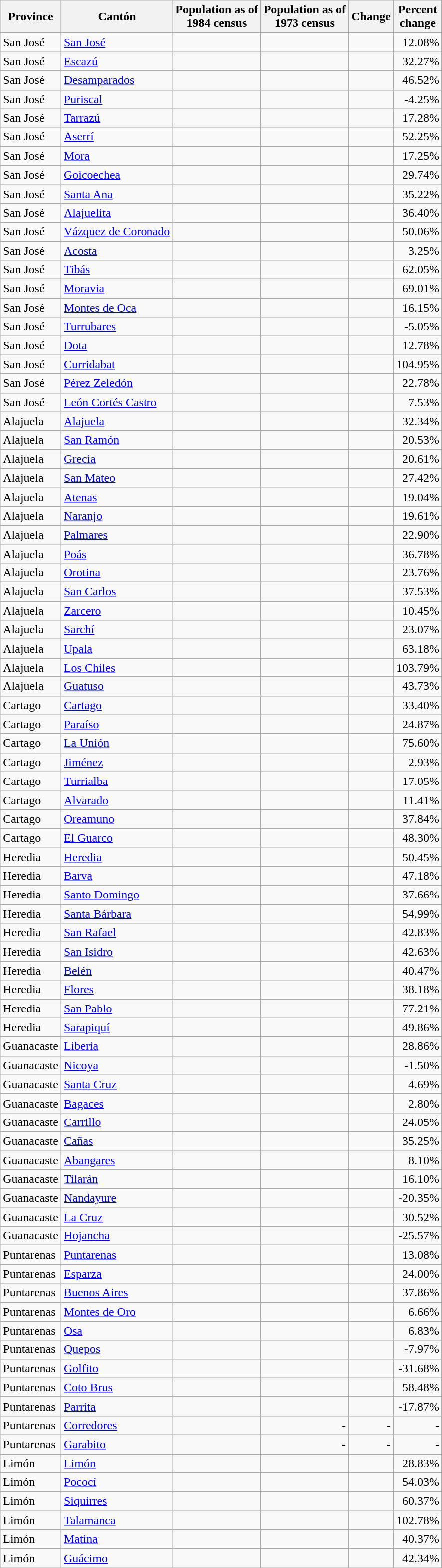<table class="wikitable sortable" style="text-align: right;">
<tr>
<th>Province</th>
<th>Cantón</th>
<th>Population as of<br>1984 census</th>
<th>Population as of<br>1973 census</th>
<th>Change</th>
<th>Percent<br>change</th>
</tr>
<tr>
<td style="text-align: left;">San José</td>
<td style="text-align: left;"><a href='#'>San José</a></td>
<td></td>
<td></td>
<td> </td>
<td>12.08% </td>
</tr>
<tr>
<td style="text-align: left;">San José</td>
<td style="text-align: left;"><a href='#'>Escazú</a></td>
<td></td>
<td></td>
<td> </td>
<td>32.27% </td>
</tr>
<tr>
<td style="text-align: left;">San José</td>
<td style="text-align: left;"><a href='#'>Desamparados</a></td>
<td></td>
<td></td>
<td> </td>
<td>46.52% </td>
</tr>
<tr>
<td style="text-align: left;">San José</td>
<td style="text-align: left;"><a href='#'>Puriscal</a></td>
<td></td>
<td></td>
<td> </td>
<td>-4.25% </td>
</tr>
<tr>
<td style="text-align: left;">San José</td>
<td style="text-align: left;"><a href='#'>Tarrazú</a></td>
<td></td>
<td></td>
<td> </td>
<td>17.28% </td>
</tr>
<tr>
<td style="text-align: left;">San José</td>
<td style="text-align: left;"><a href='#'>Aserrí</a></td>
<td></td>
<td></td>
<td> </td>
<td>52.25% </td>
</tr>
<tr>
<td style="text-align: left;">San José</td>
<td style="text-align: left;"><a href='#'>Mora</a></td>
<td></td>
<td></td>
<td> </td>
<td>17.25% </td>
</tr>
<tr>
<td style="text-align: left;">San José</td>
<td style="text-align: left;"><a href='#'>Goicoechea</a></td>
<td></td>
<td></td>
<td> </td>
<td>29.74% </td>
</tr>
<tr>
<td style="text-align: left;">San José</td>
<td style="text-align: left;"><a href='#'>Santa Ana</a></td>
<td></td>
<td></td>
<td> </td>
<td>35.22% </td>
</tr>
<tr>
<td style="text-align: left;">San José</td>
<td style="text-align: left;"><a href='#'>Alajuelita</a></td>
<td></td>
<td></td>
<td> </td>
<td>36.40% </td>
</tr>
<tr>
<td style="text-align: left;">San José</td>
<td style="text-align: left;"><a href='#'>Vázquez de Coronado</a></td>
<td></td>
<td></td>
<td> </td>
<td>50.06% </td>
</tr>
<tr>
<td style="text-align: left;">San José</td>
<td style="text-align: left;"><a href='#'>Acosta</a></td>
<td></td>
<td></td>
<td> </td>
<td>3.25% </td>
</tr>
<tr>
<td style="text-align: left;">San José</td>
<td style="text-align: left;"><a href='#'>Tibás</a></td>
<td></td>
<td></td>
<td> </td>
<td>62.05% </td>
</tr>
<tr>
<td style="text-align: left;">San José</td>
<td style="text-align: left;"><a href='#'>Moravia</a></td>
<td></td>
<td></td>
<td> </td>
<td>69.01% </td>
</tr>
<tr>
<td style="text-align: left;">San José</td>
<td style="text-align: left;"><a href='#'>Montes de Oca</a></td>
<td></td>
<td></td>
<td> </td>
<td>16.15% </td>
</tr>
<tr>
<td style="text-align: left;">San José</td>
<td style="text-align: left;"><a href='#'>Turrubares</a></td>
<td></td>
<td></td>
<td> </td>
<td>-5.05% </td>
</tr>
<tr>
<td style="text-align: left;">San José</td>
<td style="text-align: left;"><a href='#'>Dota</a></td>
<td></td>
<td></td>
<td> </td>
<td>12.78% </td>
</tr>
<tr>
<td style="text-align: left;">San José</td>
<td style="text-align: left;"><a href='#'>Curridabat</a></td>
<td></td>
<td></td>
<td> </td>
<td>104.95% </td>
</tr>
<tr>
<td style="text-align: left;">San José</td>
<td style="text-align: left;"><a href='#'>Pérez Zeledón</a></td>
<td></td>
<td></td>
<td> </td>
<td>22.78% </td>
</tr>
<tr>
<td style="text-align: left;">San José</td>
<td style="text-align: left;"><a href='#'>León Cortés Castro</a></td>
<td></td>
<td></td>
<td> </td>
<td>7.53% </td>
</tr>
<tr>
<td style="text-align: left;">Alajuela</td>
<td style="text-align: left;"><a href='#'>Alajuela</a></td>
<td></td>
<td></td>
<td> </td>
<td>32.34% </td>
</tr>
<tr>
<td style="text-align: left;">Alajuela</td>
<td style="text-align: left;"><a href='#'>San Ramón</a></td>
<td></td>
<td></td>
<td> </td>
<td>20.53% </td>
</tr>
<tr>
<td style="text-align: left;">Alajuela</td>
<td style="text-align: left;"><a href='#'>Grecia</a></td>
<td></td>
<td></td>
<td> </td>
<td>20.61% </td>
</tr>
<tr>
<td style="text-align: left;">Alajuela</td>
<td style="text-align: left;"><a href='#'>San Mateo</a></td>
<td></td>
<td></td>
<td> </td>
<td>27.42% </td>
</tr>
<tr>
<td style="text-align: left;">Alajuela</td>
<td style="text-align: left;"><a href='#'>Atenas</a></td>
<td></td>
<td></td>
<td> </td>
<td>19.04% </td>
</tr>
<tr>
<td style="text-align: left;">Alajuela</td>
<td style="text-align: left;"><a href='#'>Naranjo</a></td>
<td></td>
<td></td>
<td> </td>
<td>19.61% </td>
</tr>
<tr>
<td style="text-align: left;">Alajuela</td>
<td style="text-align: left;"><a href='#'>Palmares</a></td>
<td></td>
<td></td>
<td> </td>
<td>22.90% </td>
</tr>
<tr>
<td style="text-align: left;">Alajuela</td>
<td style="text-align: left;"><a href='#'>Poás</a></td>
<td></td>
<td></td>
<td> </td>
<td>36.78% </td>
</tr>
<tr>
<td style="text-align: left;">Alajuela</td>
<td style="text-align: left;"><a href='#'>Orotina</a></td>
<td></td>
<td></td>
<td> </td>
<td>23.76% </td>
</tr>
<tr>
<td style="text-align: left;">Alajuela</td>
<td style="text-align: left;"><a href='#'>San Carlos</a></td>
<td></td>
<td></td>
<td> </td>
<td>37.53% </td>
</tr>
<tr>
<td style="text-align: left;">Alajuela</td>
<td style="text-align: left;"><a href='#'>Zarcero</a></td>
<td></td>
<td></td>
<td> </td>
<td>10.45% </td>
</tr>
<tr>
<td style="text-align: left;">Alajuela</td>
<td style="text-align: left;"><a href='#'>Sarchí</a></td>
<td></td>
<td></td>
<td> </td>
<td>23.07% </td>
</tr>
<tr>
<td style="text-align: left;">Alajuela</td>
<td style="text-align: left;"><a href='#'>Upala</a></td>
<td></td>
<td></td>
<td> </td>
<td>63.18% </td>
</tr>
<tr>
<td style="text-align: left;">Alajuela</td>
<td style="text-align: left;"><a href='#'>Los Chiles</a></td>
<td></td>
<td></td>
<td> </td>
<td>103.79% </td>
</tr>
<tr>
<td style="text-align: left;">Alajuela</td>
<td style="text-align: left;"><a href='#'>Guatuso</a></td>
<td></td>
<td></td>
<td> </td>
<td>43.73% </td>
</tr>
<tr>
<td style="text-align: left;">Cartago</td>
<td style="text-align: left;"><a href='#'>Cartago</a></td>
<td></td>
<td></td>
<td> </td>
<td>33.40% </td>
</tr>
<tr>
<td style="text-align: left;">Cartago</td>
<td style="text-align: left;"><a href='#'>Paraíso</a></td>
<td></td>
<td></td>
<td> </td>
<td>24.87% </td>
</tr>
<tr>
<td style="text-align: left;">Cartago</td>
<td style="text-align: left;"><a href='#'>La Unión</a></td>
<td></td>
<td></td>
<td> </td>
<td>75.60% </td>
</tr>
<tr>
<td style="text-align: left;">Cartago</td>
<td style="text-align: left;"><a href='#'>Jiménez</a></td>
<td></td>
<td></td>
<td> </td>
<td>2.93% </td>
</tr>
<tr>
<td style="text-align: left;">Cartago</td>
<td style="text-align: left;"><a href='#'>Turrialba</a></td>
<td></td>
<td></td>
<td> </td>
<td>17.05% </td>
</tr>
<tr>
<td style="text-align: left;">Cartago</td>
<td style="text-align: left;"><a href='#'>Alvarado</a></td>
<td></td>
<td></td>
<td> </td>
<td>11.41% </td>
</tr>
<tr>
<td style="text-align: left;">Cartago</td>
<td style="text-align: left;"><a href='#'>Oreamuno</a></td>
<td></td>
<td></td>
<td> </td>
<td>37.84% </td>
</tr>
<tr>
<td style="text-align: left;">Cartago</td>
<td style="text-align: left;"><a href='#'>El Guarco</a></td>
<td></td>
<td></td>
<td> </td>
<td>48.30% </td>
</tr>
<tr>
<td style="text-align: left;">Heredia</td>
<td style="text-align: left;"><a href='#'>Heredia</a></td>
<td></td>
<td></td>
<td> </td>
<td>50.45% </td>
</tr>
<tr>
<td style="text-align: left;">Heredia</td>
<td style="text-align: left;"><a href='#'>Barva</a></td>
<td></td>
<td></td>
<td> </td>
<td>47.18% </td>
</tr>
<tr>
<td style="text-align: left;">Heredia</td>
<td style="text-align: left;"><a href='#'>Santo Domingo</a></td>
<td></td>
<td></td>
<td> </td>
<td>37.66% </td>
</tr>
<tr>
<td style="text-align: left;">Heredia</td>
<td style="text-align: left;"><a href='#'>Santa Bárbara</a></td>
<td></td>
<td></td>
<td> </td>
<td>54.99% </td>
</tr>
<tr>
<td style="text-align: left;">Heredia</td>
<td style="text-align: left;"><a href='#'>San Rafael</a></td>
<td></td>
<td></td>
<td> </td>
<td>42.83% </td>
</tr>
<tr>
<td style="text-align: left;">Heredia</td>
<td style="text-align: left;"><a href='#'>San Isidro</a></td>
<td></td>
<td></td>
<td> </td>
<td>42.63% </td>
</tr>
<tr>
<td style="text-align: left;">Heredia</td>
<td style="text-align: left;"><a href='#'>Belén</a></td>
<td></td>
<td></td>
<td> </td>
<td>40.47% </td>
</tr>
<tr>
<td style="text-align: left;">Heredia</td>
<td style="text-align: left;"><a href='#'>Flores</a></td>
<td></td>
<td></td>
<td> </td>
<td>38.18% </td>
</tr>
<tr>
<td style="text-align: left;">Heredia</td>
<td style="text-align: left;"><a href='#'>San Pablo</a></td>
<td></td>
<td></td>
<td> </td>
<td>77.21% </td>
</tr>
<tr>
<td style="text-align: left;">Heredia</td>
<td style="text-align: left;"><a href='#'>Sarapiquí</a></td>
<td></td>
<td></td>
<td> </td>
<td>49.86% </td>
</tr>
<tr>
<td style="text-align: left;">Guanacaste</td>
<td style="text-align: left;"><a href='#'>Liberia</a></td>
<td></td>
<td></td>
<td> </td>
<td>28.86% </td>
</tr>
<tr>
<td style="text-align: left;">Guanacaste</td>
<td style="text-align: left;"><a href='#'>Nicoya</a></td>
<td></td>
<td></td>
<td> </td>
<td>-1.50% </td>
</tr>
<tr>
<td style="text-align: left;">Guanacaste</td>
<td style="text-align: left;"><a href='#'>Santa Cruz</a></td>
<td></td>
<td></td>
<td> </td>
<td>4.69% </td>
</tr>
<tr>
<td style="text-align: left;">Guanacaste</td>
<td style="text-align: left;"><a href='#'>Bagaces</a></td>
<td></td>
<td></td>
<td> </td>
<td>2.80% </td>
</tr>
<tr>
<td style="text-align: left;">Guanacaste</td>
<td style="text-align: left;"><a href='#'>Carrillo</a></td>
<td></td>
<td></td>
<td> </td>
<td>24.05% </td>
</tr>
<tr>
<td style="text-align: left;">Guanacaste</td>
<td style="text-align: left;"><a href='#'>Cañas</a></td>
<td></td>
<td></td>
<td> </td>
<td>35.25% </td>
</tr>
<tr>
<td style="text-align: left;">Guanacaste</td>
<td style="text-align: left;"><a href='#'>Abangares</a></td>
<td></td>
<td></td>
<td> </td>
<td>8.10% </td>
</tr>
<tr>
<td style="text-align: left;">Guanacaste</td>
<td style="text-align: left;"><a href='#'>Tilarán</a></td>
<td></td>
<td></td>
<td> </td>
<td>16.10% </td>
</tr>
<tr>
<td style="text-align: left;">Guanacaste</td>
<td style="text-align: left;"><a href='#'>Nandayure</a></td>
<td></td>
<td></td>
<td> </td>
<td>-20.35% </td>
</tr>
<tr>
<td style="text-align: left;">Guanacaste</td>
<td style="text-align: left;"><a href='#'>La Cruz</a></td>
<td></td>
<td></td>
<td> </td>
<td>30.52% </td>
</tr>
<tr>
<td style="text-align: left;">Guanacaste</td>
<td style="text-align: left;"><a href='#'>Hojancha</a></td>
<td></td>
<td></td>
<td> </td>
<td>-25.57% </td>
</tr>
<tr>
<td style="text-align: left;">Puntarenas</td>
<td style="text-align: left;"><a href='#'>Puntarenas</a></td>
<td></td>
<td></td>
<td> </td>
<td>13.08% </td>
</tr>
<tr>
<td style="text-align: left;">Puntarenas</td>
<td style="text-align: left;"><a href='#'>Esparza</a></td>
<td></td>
<td></td>
<td> </td>
<td>24.00% </td>
</tr>
<tr>
<td style="text-align: left;">Puntarenas</td>
<td style="text-align: left;"><a href='#'>Buenos Aires</a></td>
<td></td>
<td></td>
<td> </td>
<td>37.86% </td>
</tr>
<tr>
<td style="text-align: left;">Puntarenas</td>
<td style="text-align: left;"><a href='#'>Montes de Oro</a></td>
<td></td>
<td></td>
<td> </td>
<td>6.66% </td>
</tr>
<tr>
<td style="text-align: left;">Puntarenas</td>
<td style="text-align: left;"><a href='#'>Osa</a></td>
<td></td>
<td></td>
<td> </td>
<td>6.83% </td>
</tr>
<tr>
<td style="text-align: left;">Puntarenas</td>
<td style="text-align: left;"><a href='#'>Quepos</a></td>
<td></td>
<td></td>
<td> </td>
<td>-7.97% </td>
</tr>
<tr>
<td style="text-align: left;">Puntarenas</td>
<td style="text-align: left;"><a href='#'>Golfito</a></td>
<td></td>
<td></td>
<td> </td>
<td>-31.68% </td>
</tr>
<tr>
<td style="text-align: left;">Puntarenas</td>
<td style="text-align: left;"><a href='#'>Coto Brus</a></td>
<td></td>
<td></td>
<td> </td>
<td>58.48% </td>
</tr>
<tr>
<td style="text-align: left;">Puntarenas</td>
<td style="text-align: left;"><a href='#'>Parrita</a></td>
<td></td>
<td></td>
<td> </td>
<td>-17.87% </td>
</tr>
<tr>
<td style="text-align: left;">Puntarenas</td>
<td style="text-align: left;"><a href='#'>Corredores</a></td>
<td></td>
<td>-</td>
<td>-</td>
<td>-</td>
</tr>
<tr>
<td style="text-align: left;">Puntarenas</td>
<td style="text-align: left;"><a href='#'>Garabito</a></td>
<td></td>
<td>-</td>
<td>-</td>
<td>-</td>
</tr>
<tr>
<td style="text-align: left;">Limón</td>
<td style="text-align: left;"><a href='#'>Limón</a></td>
<td></td>
<td></td>
<td> </td>
<td>28.83% </td>
</tr>
<tr>
<td style="text-align: left;">Limón</td>
<td style="text-align: left;"><a href='#'>Pococí</a></td>
<td></td>
<td></td>
<td> </td>
<td>54.03% </td>
</tr>
<tr>
<td style="text-align: left;">Limón</td>
<td style="text-align: left;"><a href='#'>Siquirres</a></td>
<td></td>
<td></td>
<td> </td>
<td>60.37% </td>
</tr>
<tr>
<td style="text-align: left;">Limón</td>
<td style="text-align: left;"><a href='#'>Talamanca</a></td>
<td></td>
<td></td>
<td> </td>
<td>102.78% </td>
</tr>
<tr>
<td style="text-align: left;">Limón</td>
<td style="text-align: left;"><a href='#'>Matina</a></td>
<td></td>
<td></td>
<td> </td>
<td>40.37% </td>
</tr>
<tr>
<td style="text-align: left;">Limón</td>
<td style="text-align: left;"><a href='#'>Guácimo</a></td>
<td></td>
<td></td>
<td> </td>
<td>42.34% </td>
</tr>
</table>
